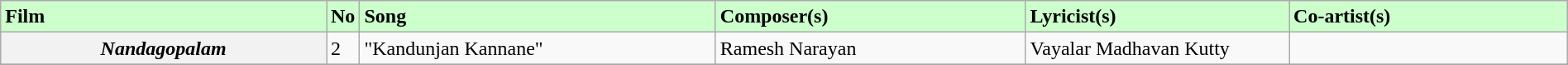<table class="wikitable plainrowheaders" width="100%" textcolor:#000;">
<tr style="background:#cfc; text-align::center;">
<td scope="col" width=21%><strong>Film</strong></td>
<td><strong>No</strong></td>
<td scope="col" width=23%><strong>Song</strong></td>
<td scope="col" width=20%><strong>Composer(s)</strong></td>
<td scope="col" width=17%><strong>Lyricist(s)</strong></td>
<td scope="col" width=18%><strong>Co-artist(s)</strong></td>
</tr>
<tr>
<th scope="row"><em>Nandagopalam</em></th>
<td>2</td>
<td>"Kandunjan Kannane"</td>
<td>Ramesh Narayan</td>
<td>Vayalar Madhavan Kutty</td>
<td></td>
</tr>
<tr>
</tr>
</table>
